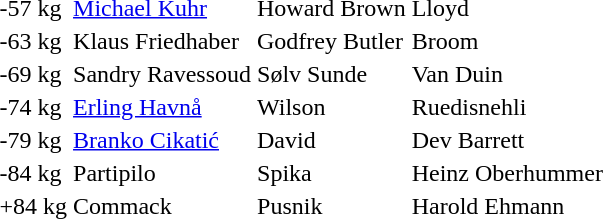<table>
<tr>
<td>-57 kg</td>
<td><a href='#'>Michael Kuhr</a> </td>
<td>Howard Brown </td>
<td>Lloyd </td>
</tr>
<tr>
<td>-63 kg</td>
<td>Klaus Friedhaber </td>
<td>Godfrey Butler </td>
<td>Broom </td>
</tr>
<tr>
<td>-69 kg</td>
<td>Sandry Ravessoud </td>
<td>Sølv Sunde </td>
<td>Van Duin </td>
</tr>
<tr>
<td>-74 kg</td>
<td><a href='#'>Erling Havnå</a> </td>
<td>Wilson </td>
<td>Ruedisnehli </td>
</tr>
<tr>
<td>-79 kg</td>
<td><a href='#'>Branko Cikatić</a> </td>
<td>David </td>
<td>Dev Barrett </td>
</tr>
<tr>
<td>-84 kg</td>
<td>Partipilo </td>
<td>Spika </td>
<td>Heinz Oberhummer </td>
</tr>
<tr>
<td>+84 kg</td>
<td>Commack </td>
<td>Pusnik </td>
<td>Harold Ehmann </td>
</tr>
<tr>
</tr>
</table>
